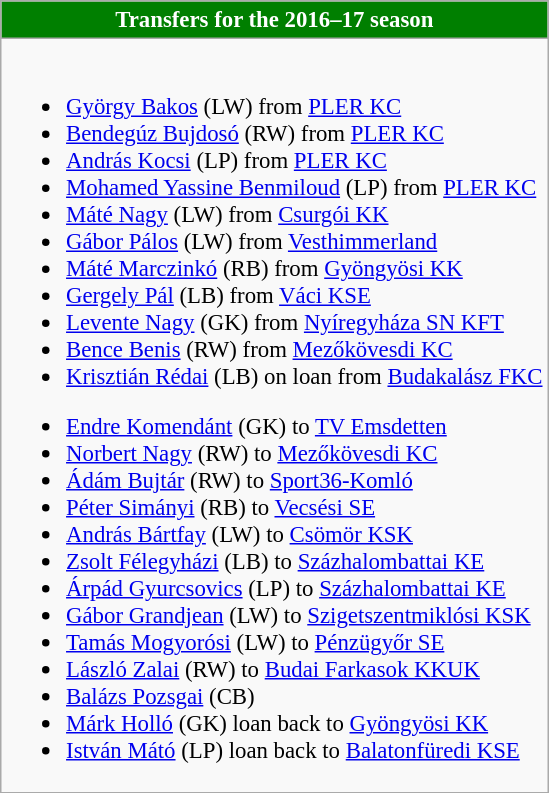<table class="wikitable collapsible collapsed" style="font-size:95%;">
<tr>
<th style="color:white; background:#007F00"> <strong>Transfers for the 2016–17 season</strong></th>
</tr>
<tr>
<td><br>
<ul><li> <a href='#'>György Bakos</a> (LW) from  <a href='#'>PLER KC</a></li><li> <a href='#'>Bendegúz Bujdosó</a> (RW) from  <a href='#'>PLER KC</a></li><li> <a href='#'>András Kocsi</a> (LP) from  <a href='#'>PLER KC</a></li><li> <a href='#'>Mohamed Yassine Benmiloud</a> (LP) from  <a href='#'>PLER KC</a></li><li> <a href='#'>Máté Nagy</a> (LW) from  <a href='#'>Csurgói KK</a></li><li> <a href='#'>Gábor Pálos</a> (LW) from  <a href='#'>Vesthimmerland</a></li><li> <a href='#'>Máté Marczinkó</a> (RB) from  <a href='#'>Gyöngyösi KK</a></li><li> <a href='#'>Gergely Pál</a> (LB) from  <a href='#'>Váci KSE</a></li><li> <a href='#'>Levente Nagy</a> (GK) from  <a href='#'>Nyíregyháza SN KFT</a></li><li> <a href='#'>Bence Benis</a> (RW) from  <a href='#'>Mezőkövesdi KC</a></li><li> <a href='#'>Krisztián Rédai</a> (LB) on loan from  <a href='#'>Budakalász FKC</a></li></ul><ul><li> <a href='#'>Endre Komendánt</a> (GK) to  <a href='#'>TV Emsdetten</a></li><li> <a href='#'>Norbert Nagy</a> (RW) to  <a href='#'>Mezőkövesdi KC</a></li><li> <a href='#'>Ádám Bujtár</a> (RW) to  <a href='#'>Sport36-Komló</a></li><li> <a href='#'>Péter Simányi</a> (RB) to  <a href='#'>Vecsési SE</a></li><li> <a href='#'>András Bártfay</a> (LW) to  <a href='#'>Csömör KSK</a></li><li> <a href='#'>Zsolt Félegyházi</a> (LB) to  <a href='#'>Százhalombattai KE</a></li><li> <a href='#'>Árpád Gyurcsovics</a> (LP) to  <a href='#'>Százhalombattai KE</a></li><li> <a href='#'>Gábor Grandjean</a> (LW) to  <a href='#'>Szigetszentmiklósi KSK</a></li><li> <a href='#'>Tamás Mogyorósi</a> (LW) to  <a href='#'>Pénzügyőr SE</a></li><li> <a href='#'>László Zalai</a> (RW) to  <a href='#'>Budai Farkasok KKUK</a></li><li> <a href='#'>Balázs Pozsgai</a> (CB)</li><li> <a href='#'>Márk Holló</a> (GK) loan back to  <a href='#'>Gyöngyösi KK</a></li><li> <a href='#'>István Mátó</a> (LP) loan back to  <a href='#'>Balatonfüredi KSE</a></li></ul></td>
</tr>
</table>
